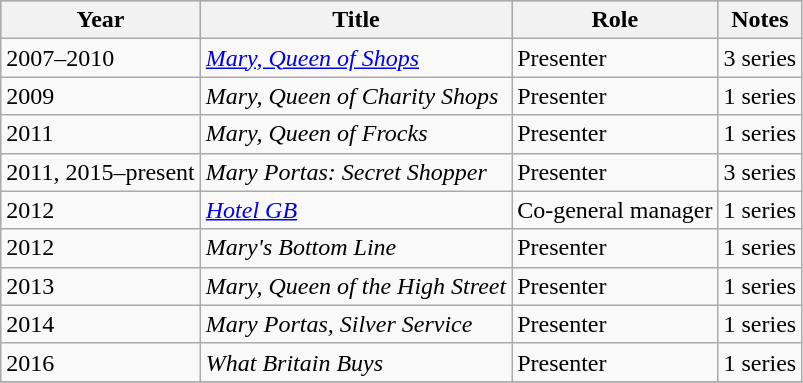<table class="wikitable">
<tr style="background:#b0c4de; text-align:center;">
<th>Year</th>
<th>Title</th>
<th>Role</th>
<th>Notes</th>
</tr>
<tr>
<td>2007–2010</td>
<td><em><a href='#'>Mary, Queen of Shops</a></em></td>
<td>Presenter</td>
<td>3 series</td>
</tr>
<tr>
<td>2009</td>
<td><em>Mary, Queen of Charity Shops</em></td>
<td>Presenter</td>
<td>1 series</td>
</tr>
<tr>
<td>2011</td>
<td><em>Mary, Queen of Frocks</em></td>
<td>Presenter</td>
<td>1 series</td>
</tr>
<tr>
<td>2011, 2015–present</td>
<td><em>Mary Portas: Secret Shopper</em></td>
<td>Presenter</td>
<td>3 series</td>
</tr>
<tr>
<td>2012</td>
<td><em><a href='#'>Hotel GB</a></em></td>
<td>Co-general manager</td>
<td>1 series</td>
</tr>
<tr>
<td>2012</td>
<td><em>Mary's Bottom Line</em></td>
<td>Presenter</td>
<td>1 series</td>
</tr>
<tr>
<td>2013</td>
<td><em>Mary, Queen of the High Street</em></td>
<td>Presenter</td>
<td>1 series</td>
</tr>
<tr>
<td>2014</td>
<td><em>Mary Portas, Silver Service</em></td>
<td>Presenter</td>
<td>1 series</td>
</tr>
<tr>
<td>2016</td>
<td><em>What Britain Buys</em></td>
<td>Presenter</td>
<td>1 series</td>
</tr>
<tr>
</tr>
</table>
